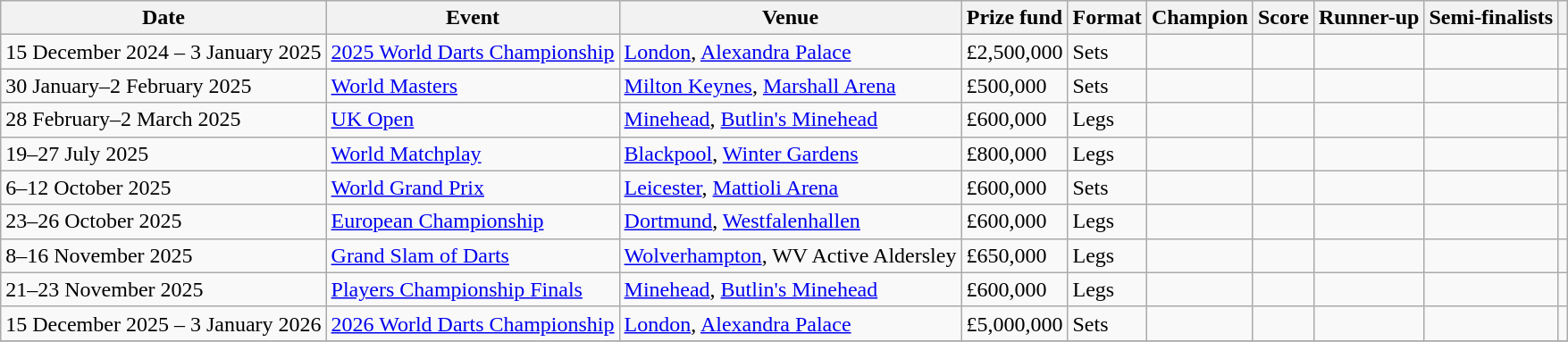<table class="wikitable">
<tr>
<th>Date</th>
<th>Event</th>
<th>Venue</th>
<th>Prize fund</th>
<th>Format</th>
<th>Champion</th>
<th>Score</th>
<th>Runner-up</th>
<th>Semi-finalists</th>
<th></th>
</tr>
<tr>
<td align="left">15 December 2024 – 3 January 2025</td>
<td><a href='#'>2025 World Darts Championship</a></td>
<td> <a href='#'>London</a>, <a href='#'>Alexandra Palace</a></td>
<td>£2,500,000</td>
<td>Sets</td>
<td align="right"></td>
<td></td>
<td></td>
<td> <br> </td>
<td align="center"></td>
</tr>
<tr>
<td align="left">30 January–2 February 2025</td>
<td><a href='#'>World Masters</a></td>
<td> <a href='#'>Milton Keynes</a>, <a href='#'>Marshall Arena</a></td>
<td>£500,000</td>
<td>Sets</td>
<td align="right"></td>
<td></td>
<td></td>
<td> <br> </td>
<td align="center"></td>
</tr>
<tr>
<td align="left">28 February–2 March 2025</td>
<td><a href='#'>UK Open</a></td>
<td> <a href='#'>Minehead</a>, <a href='#'>Butlin's Minehead</a></td>
<td>£600,000</td>
<td>Legs</td>
<td align="right"></td>
<td></td>
<td></td>
<td> <br> </td>
<td align="center"></td>
</tr>
<tr>
<td align="left">19–27 July 2025</td>
<td><a href='#'>World Matchplay</a></td>
<td> <a href='#'>Blackpool</a>, <a href='#'>Winter Gardens</a></td>
<td>£800,000</td>
<td>Legs</td>
<td align="right"></td>
<td></td>
<td></td>
<td> <br> </td>
<td align="center"></td>
</tr>
<tr>
<td align="left">6–12 October 2025</td>
<td><a href='#'>World Grand Prix</a></td>
<td> <a href='#'>Leicester</a>, <a href='#'>Mattioli Arena</a></td>
<td>£600,000</td>
<td>Sets</td>
<td align="right"></td>
<td></td>
<td></td>
<td> <br> </td>
<td align="center"></td>
</tr>
<tr>
<td align="left">23–26 October 2025</td>
<td><a href='#'>European Championship</a></td>
<td> <a href='#'>Dortmund</a>, <a href='#'>Westfalenhallen</a></td>
<td>£600,000</td>
<td>Legs</td>
<td align="right"></td>
<td></td>
<td></td>
<td> <br> </td>
<td align="center"></td>
</tr>
<tr>
<td align="left">8–16 November 2025</td>
<td><a href='#'>Grand Slam of Darts</a></td>
<td> <a href='#'>Wolverhampton</a>, WV Active Aldersley</td>
<td>£650,000</td>
<td>Legs</td>
<td align="right"></td>
<td></td>
<td></td>
<td> <br> </td>
<td align="center"></td>
</tr>
<tr>
<td align="left">21–23 November 2025</td>
<td><a href='#'>Players Championship Finals</a></td>
<td> <a href='#'>Minehead</a>, <a href='#'>Butlin's Minehead</a></td>
<td>£600,000</td>
<td>Legs</td>
<td align="right"></td>
<td></td>
<td></td>
<td> <br> </td>
<td align="center"></td>
</tr>
<tr>
<td align="left">15 December 2025 – 3 January 2026</td>
<td><a href='#'>2026 World Darts Championship</a></td>
<td> <a href='#'>London</a>, <a href='#'>Alexandra Palace</a></td>
<td>£5,000,000</td>
<td>Sets</td>
<td align="right"></td>
<td></td>
<td></td>
<td> <br> </td>
<td align="center"></td>
</tr>
<tr>
</tr>
</table>
